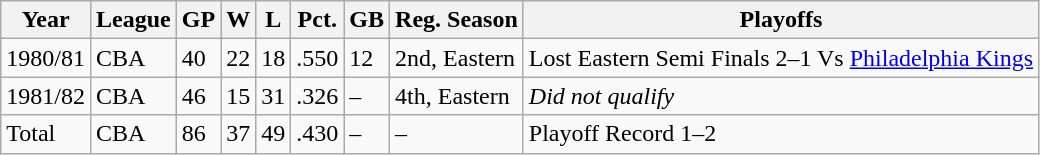<table class="wikitable">
<tr>
<th>Year</th>
<th>League</th>
<th>GP</th>
<th>W</th>
<th>L</th>
<th>Pct.</th>
<th>GB</th>
<th>Reg. Season</th>
<th>Playoffs</th>
</tr>
<tr>
<td>1980/81</td>
<td>CBA</td>
<td>40</td>
<td>22</td>
<td>18</td>
<td>.550</td>
<td>12</td>
<td>2nd, Eastern</td>
<td>Lost Eastern Semi Finals 2–1 Vs <a href='#'>Philadelphia Kings</a></td>
</tr>
<tr>
<td>1981/82</td>
<td>CBA</td>
<td>46</td>
<td>15</td>
<td>31</td>
<td>.326</td>
<td>–</td>
<td>4th, Eastern</td>
<td><em>Did not qualify</em></td>
</tr>
<tr>
<td>Total</td>
<td>CBA</td>
<td>86</td>
<td>37</td>
<td>49</td>
<td>.430</td>
<td>–</td>
<td>–</td>
<td>Playoff Record 1–2</td>
</tr>
</table>
